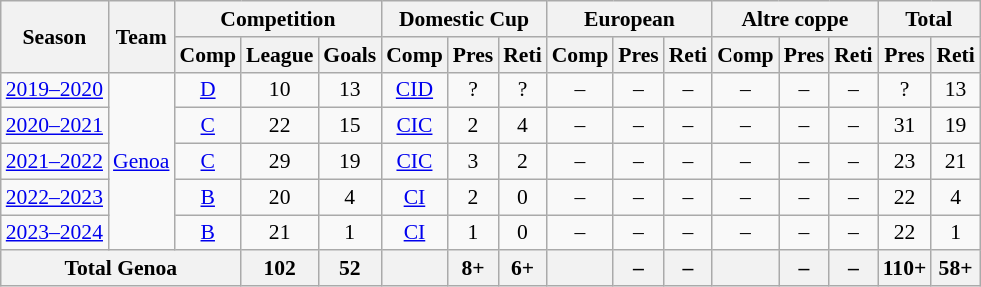<table class="wikitable center" style="text-align:center; font-size:90%">
<tr>
<th rowspan="2">Season</th>
<th rowspan="2">Team</th>
<th colspan="3">Competition</th>
<th colspan="3">Domestic Cup</th>
<th colspan="3">European</th>
<th colspan="3">Altre coppe</th>
<th colspan="2">Total</th>
</tr>
<tr>
<th>Comp</th>
<th>League</th>
<th>Goals</th>
<th>Comp</th>
<th>Pres</th>
<th>Reti</th>
<th>Comp</th>
<th>Pres</th>
<th>Reti</th>
<th>Comp</th>
<th>Pres</th>
<th>Reti</th>
<th>Pres</th>
<th>Reti</th>
</tr>
<tr>
<td><a href='#'>2019–2020</a></td>
<td rowspan="5"> <a href='#'>Genoa</a></td>
<td><a href='#'>D</a></td>
<td>10</td>
<td>13</td>
<td><a href='#'>CID</a></td>
<td>?</td>
<td>?</td>
<td>–</td>
<td>–</td>
<td>–</td>
<td>–</td>
<td>–</td>
<td>–</td>
<td>?</td>
<td>13</td>
</tr>
<tr>
<td><a href='#'>2020–2021</a></td>
<td><a href='#'>C</a></td>
<td>22</td>
<td>15</td>
<td><a href='#'>CIC</a></td>
<td>2</td>
<td>4</td>
<td>–</td>
<td>–</td>
<td>–</td>
<td>–</td>
<td>–</td>
<td>–</td>
<td>31</td>
<td>19</td>
</tr>
<tr>
<td><a href='#'>2021–2022</a></td>
<td><a href='#'>C</a></td>
<td>29</td>
<td>19</td>
<td><a href='#'>CIC</a></td>
<td>3</td>
<td>2</td>
<td>–</td>
<td>–</td>
<td>–</td>
<td>–</td>
<td>–</td>
<td>–</td>
<td>23</td>
<td>21</td>
</tr>
<tr>
<td><a href='#'>2022–2023</a></td>
<td><a href='#'>B</a></td>
<td>20</td>
<td>4</td>
<td><a href='#'>CI</a></td>
<td>2</td>
<td>0</td>
<td>–</td>
<td>–</td>
<td>–</td>
<td>–</td>
<td>–</td>
<td>–</td>
<td>22</td>
<td>4</td>
</tr>
<tr>
<td><a href='#'>2023–2024</a></td>
<td><a href='#'>B</a></td>
<td>21</td>
<td>1</td>
<td><a href='#'>CI</a></td>
<td>1</td>
<td>0</td>
<td>–</td>
<td>–</td>
<td>–</td>
<td>–</td>
<td>–</td>
<td>–</td>
<td>22</td>
<td>1</td>
</tr>
<tr>
<th colspan="3">Total Genoa</th>
<th>102</th>
<th>52</th>
<th></th>
<th>8+</th>
<th>6+</th>
<th></th>
<th>–</th>
<th>–</th>
<th></th>
<th>–</th>
<th>–</th>
<th>110+</th>
<th>58+</th>
</tr>
</table>
